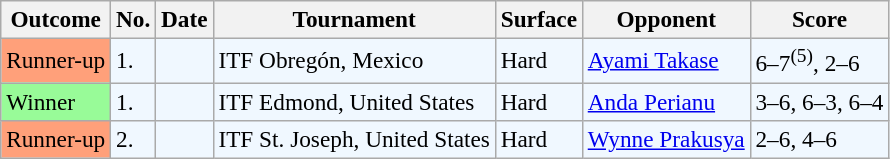<table class="sortable wikitable" style=font-size:97%>
<tr>
<th>Outcome</th>
<th>No.</th>
<th>Date</th>
<th>Tournament</th>
<th>Surface</th>
<th>Opponent</th>
<th>Score</th>
</tr>
<tr style="background:#f0f8ff;">
<td style="background:#ffa07a;">Runner-up</td>
<td>1.</td>
<td></td>
<td>ITF Obregón, Mexico</td>
<td>Hard</td>
<td> <a href='#'>Ayami Takase</a></td>
<td>6–7<sup>(5)</sup>, 2–6</td>
</tr>
<tr style="background:#f0f8ff;">
<td bgcolor="98FB98">Winner</td>
<td>1.</td>
<td></td>
<td>ITF Edmond, United States</td>
<td>Hard</td>
<td> <a href='#'>Anda Perianu</a></td>
<td>3–6, 6–3, 6–4</td>
</tr>
<tr style="background:#f0f8ff;">
<td style="background:#ffa07a;">Runner-up</td>
<td>2.</td>
<td></td>
<td>ITF St. Joseph, United States</td>
<td>Hard</td>
<td> <a href='#'>Wynne Prakusya</a></td>
<td>2–6, 4–6</td>
</tr>
</table>
